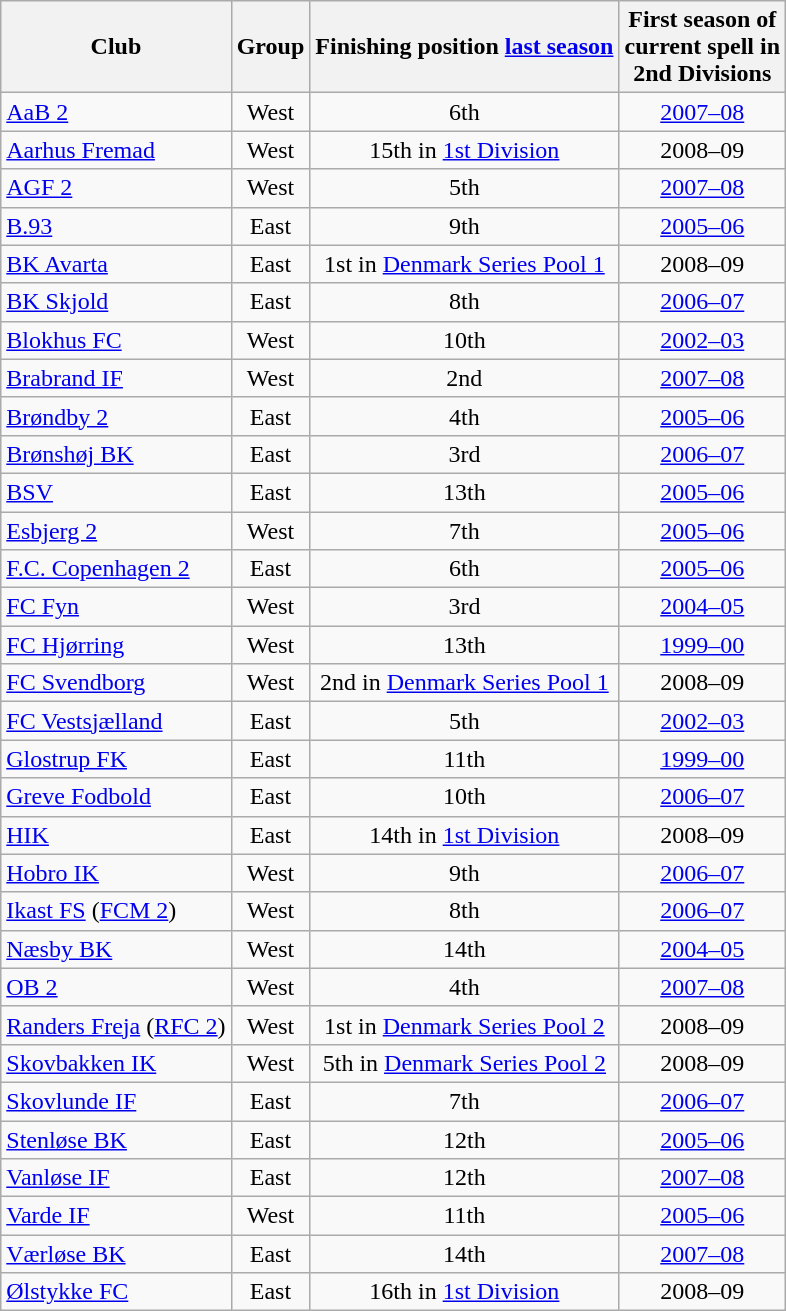<table class="wikitable" style="text-align:center;">
<tr>
<th>Club</th>
<th>Group</th>
<th>Finishing position <a href='#'>last season</a></th>
<th>First season of<br>current spell in<br>2nd Divisions</th>
</tr>
<tr>
<td style="text-align:left;"><a href='#'>AaB 2</a></td>
<td>West</td>
<td>6th</td>
<td><a href='#'>2007–08</a></td>
</tr>
<tr>
<td style="text-align:left;"><a href='#'>Aarhus Fremad</a></td>
<td>West</td>
<td>15th in <a href='#'>1st Division</a></td>
<td>2008–09</td>
</tr>
<tr>
<td style="text-align:left;"><a href='#'>AGF 2</a></td>
<td>West</td>
<td>5th</td>
<td><a href='#'>2007–08</a></td>
</tr>
<tr>
<td style="text-align:left;"><a href='#'>B.93</a></td>
<td>East</td>
<td>9th</td>
<td><a href='#'>2005–06</a></td>
</tr>
<tr>
<td style="text-align:left;"><a href='#'>BK Avarta</a></td>
<td>East</td>
<td>1st in <a href='#'>Denmark Series Pool 1</a></td>
<td>2008–09</td>
</tr>
<tr>
<td style="text-align:left;"><a href='#'>BK Skjold</a></td>
<td>East</td>
<td>8th</td>
<td><a href='#'>2006–07</a></td>
</tr>
<tr>
<td style="text-align:left;"><a href='#'>Blokhus FC</a></td>
<td>West</td>
<td>10th</td>
<td><a href='#'>2002–03</a></td>
</tr>
<tr>
<td style="text-align:left;"><a href='#'>Brabrand IF</a></td>
<td>West</td>
<td>2nd</td>
<td><a href='#'>2007–08</a></td>
</tr>
<tr>
<td style="text-align:left;"><a href='#'>Brøndby 2</a></td>
<td>East</td>
<td>4th</td>
<td><a href='#'>2005–06</a></td>
</tr>
<tr>
<td style="text-align:left;"><a href='#'>Brønshøj BK</a></td>
<td>East</td>
<td>3rd</td>
<td><a href='#'>2006–07</a></td>
</tr>
<tr>
<td style="text-align:left;"><a href='#'>BSV</a></td>
<td>East</td>
<td>13th</td>
<td><a href='#'>2005–06</a></td>
</tr>
<tr>
<td style="text-align:left;"><a href='#'>Esbjerg 2</a></td>
<td>West</td>
<td>7th</td>
<td><a href='#'>2005–06</a></td>
</tr>
<tr>
<td style="text-align:left;"><a href='#'>F.C. Copenhagen 2</a></td>
<td>East</td>
<td>6th</td>
<td><a href='#'>2005–06</a></td>
</tr>
<tr>
<td style="text-align:left;"><a href='#'>FC Fyn</a></td>
<td>West</td>
<td>3rd</td>
<td><a href='#'>2004–05</a></td>
</tr>
<tr>
<td style="text-align:left;"><a href='#'>FC Hjørring</a></td>
<td>West</td>
<td>13th</td>
<td><a href='#'>1999–00</a></td>
</tr>
<tr>
<td style="text-align:left;"><a href='#'>FC Svendborg</a></td>
<td>West</td>
<td>2nd in <a href='#'>Denmark Series Pool 1</a></td>
<td>2008–09</td>
</tr>
<tr>
<td style="text-align:left;"><a href='#'>FC Vestsjælland</a></td>
<td>East</td>
<td>5th</td>
<td><a href='#'>2002–03</a></td>
</tr>
<tr>
<td style="text-align:left;"><a href='#'>Glostrup FK</a></td>
<td>East</td>
<td>11th</td>
<td><a href='#'>1999–00</a></td>
</tr>
<tr>
<td style="text-align:left;"><a href='#'>Greve Fodbold</a></td>
<td>East</td>
<td>10th</td>
<td><a href='#'>2006–07</a></td>
</tr>
<tr>
<td style="text-align:left;"><a href='#'>HIK</a></td>
<td>East</td>
<td>14th in <a href='#'>1st Division</a></td>
<td>2008–09</td>
</tr>
<tr>
<td style="text-align:left;"><a href='#'>Hobro IK</a></td>
<td>West</td>
<td>9th</td>
<td><a href='#'>2006–07</a></td>
</tr>
<tr>
<td style="text-align:left;"><a href='#'>Ikast FS</a> (<a href='#'>FCM 2</a>)</td>
<td>West</td>
<td>8th</td>
<td><a href='#'>2006–07</a></td>
</tr>
<tr>
<td style="text-align:left;"><a href='#'>Næsby BK</a></td>
<td>West</td>
<td>14th</td>
<td><a href='#'>2004–05</a></td>
</tr>
<tr>
<td style="text-align:left;"><a href='#'>OB 2</a></td>
<td>West</td>
<td>4th</td>
<td><a href='#'>2007–08</a></td>
</tr>
<tr>
<td style="text-align:left;"><a href='#'>Randers Freja</a> (<a href='#'>RFC 2</a>)</td>
<td>West</td>
<td>1st in <a href='#'>Denmark Series Pool 2</a></td>
<td>2008–09</td>
</tr>
<tr>
<td style="text-align:left;"><a href='#'>Skovbakken IK</a></td>
<td>West</td>
<td>5th in <a href='#'>Denmark Series Pool 2</a></td>
<td>2008–09</td>
</tr>
<tr>
<td style="text-align:left;"><a href='#'>Skovlunde IF</a></td>
<td>East</td>
<td>7th</td>
<td><a href='#'>2006–07</a></td>
</tr>
<tr>
<td style="text-align:left;"><a href='#'>Stenløse BK</a></td>
<td>East</td>
<td>12th</td>
<td><a href='#'>2005–06</a></td>
</tr>
<tr>
<td style="text-align:left;"><a href='#'>Vanløse IF</a></td>
<td>East</td>
<td>12th</td>
<td><a href='#'>2007–08</a></td>
</tr>
<tr>
<td style="text-align:left;"><a href='#'>Varde IF</a></td>
<td>West</td>
<td>11th</td>
<td><a href='#'>2005–06</a></td>
</tr>
<tr>
<td style="text-align:left;"><a href='#'>Værløse BK</a></td>
<td>East</td>
<td>14th</td>
<td><a href='#'>2007–08</a></td>
</tr>
<tr>
<td style="text-align:left;"><a href='#'>Ølstykke FC</a></td>
<td>East</td>
<td>16th in <a href='#'>1st Division</a></td>
<td>2008–09</td>
</tr>
</table>
